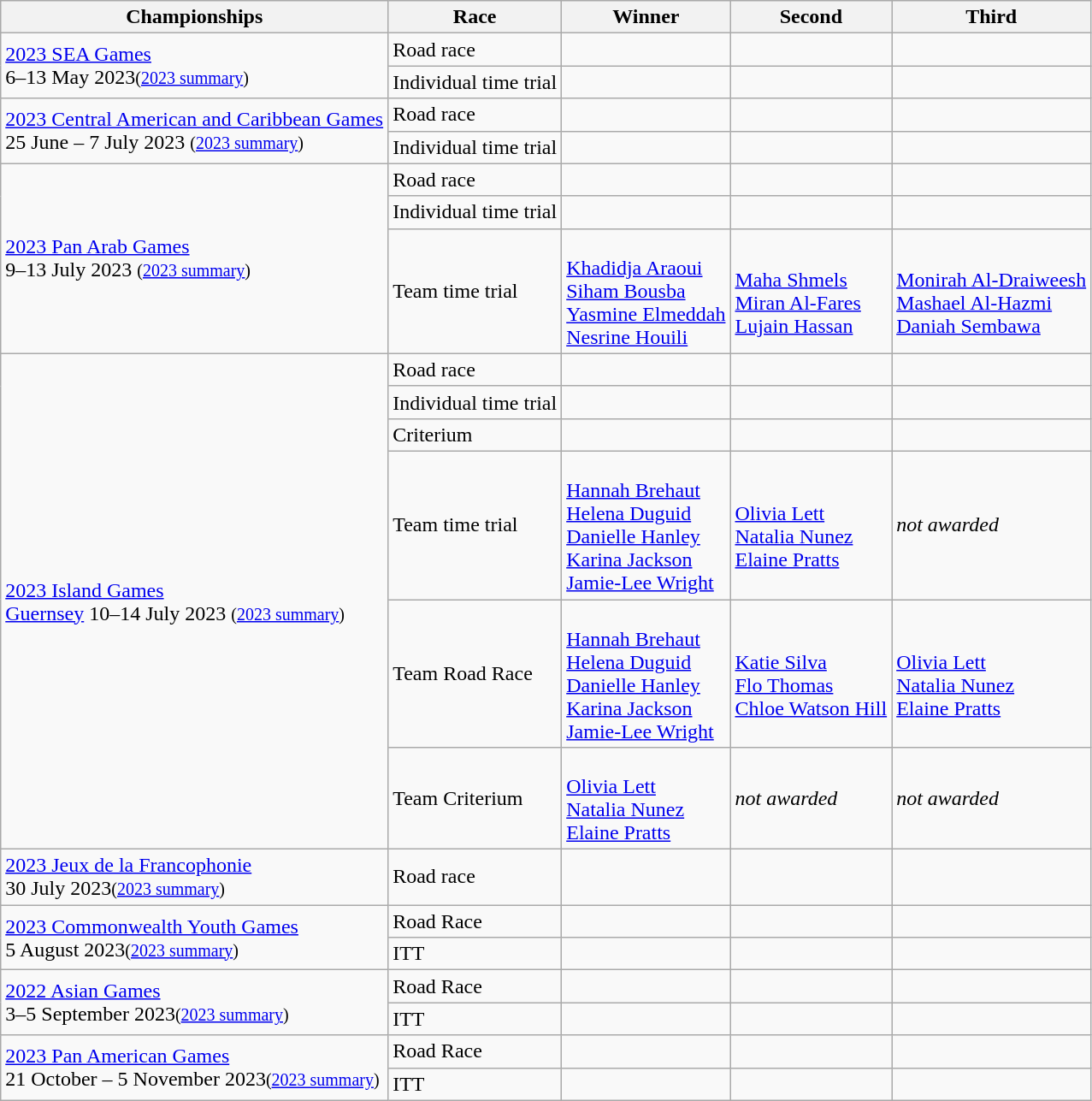<table class="wikitable sortable">
<tr>
<th>Championships</th>
<th>Race</th>
<th>Winner</th>
<th>Second</th>
<th>Third</th>
</tr>
<tr>
<td rowspan=2><a href='#'>2023 SEA Games</a><br> 6–13 May 2023<small>(<a href='#'>2023 summary</a>)</small></td>
<td>Road race</td>
<td></td>
<td></td>
<td></td>
</tr>
<tr>
<td>Individual time trial </td>
<td></td>
<td></td>
<td></td>
</tr>
<tr>
<td rowspan=2><a href='#'>2023 Central American and Caribbean Games</a><br> 25 June – 7 July 2023 <small>(<a href='#'>2023 summary</a>)</small></td>
<td>Road race</td>
<td></td>
<td></td>
<td></td>
</tr>
<tr>
<td>Individual time trial </td>
<td></td>
<td></td>
<td></td>
</tr>
<tr>
<td rowspan=3><a href='#'>2023 Pan Arab Games</a><br> 9–13 July 2023 <small>(<a href='#'>2023 summary</a>)</small></td>
<td>Road race</td>
<td></td>
<td></td>
<td></td>
</tr>
<tr>
<td>Individual time trial </td>
<td></td>
<td></td>
<td></td>
</tr>
<tr>
<td>Team time trial </td>
<td><br><a href='#'>Khadidja Araoui</a><br><a href='#'>Siham Bousba</a><br><a href='#'>Yasmine Elmeddah</a><br><a href='#'>Nesrine Houili</a></td>
<td><br><a href='#'>Maha Shmels</a><br><a href='#'>Miran Al-Fares</a><br><a href='#'>Lujain Hassan</a></td>
<td><br><a href='#'>Monirah Al-Draiweesh</a><br><a href='#'>Mashael Al-Hazmi</a><br><a href='#'>Daniah Sembawa</a></td>
</tr>
<tr>
<td rowspan=6><a href='#'>2023 Island Games</a><br> <a href='#'>Guernsey</a> 10–14 July 2023 <small>(<a href='#'>2023 summary</a>)</small></td>
<td>Road race</td>
<td></td>
<td></td>
<td></td>
</tr>
<tr>
<td>Individual time trial </td>
<td></td>
<td></td>
<td></td>
</tr>
<tr>
<td>Criterium</td>
<td></td>
<td></td>
<td></td>
</tr>
<tr>
<td>Team time trial </td>
<td><br><a href='#'>Hannah Brehaut</a><br><a href='#'>Helena Duguid</a><br><a href='#'>Danielle Hanley</a><br><a href='#'>Karina Jackson</a><br><a href='#'>Jamie-Lee Wright</a></td>
<td><br><a href='#'>Olivia Lett</a><br><a href='#'>Natalia Nunez</a><br><a href='#'>Elaine Pratts</a></td>
<td><em>not awarded</em></td>
</tr>
<tr>
<td>Team Road Race</td>
<td><br><a href='#'>Hannah Brehaut</a><br><a href='#'>Helena Duguid</a><br><a href='#'>Danielle Hanley</a><br><a href='#'>Karina Jackson</a><br><a href='#'>Jamie-Lee Wright</a></td>
<td><br><a href='#'>Katie Silva</a><br><a href='#'>Flo Thomas</a><br><a href='#'>Chloe Watson Hill</a></td>
<td><br><a href='#'>Olivia Lett</a><br><a href='#'>Natalia Nunez</a><br><a href='#'>Elaine Pratts</a></td>
</tr>
<tr>
<td>Team Criterium</td>
<td><br><a href='#'>Olivia Lett</a><br><a href='#'>Natalia Nunez</a><br><a href='#'>Elaine Pratts</a></td>
<td><em>not awarded</em></td>
<td><em>not awarded</em></td>
</tr>
<tr>
<td rowspan=1><a href='#'>2023 Jeux de la Francophonie</a><br> 30 July 2023<small>(<a href='#'>2023 summary</a>)</small></td>
<td>Road race</td>
<td></td>
<td></td>
<td></td>
</tr>
<tr>
<td rowspan=2><a href='#'>2023 Commonwealth Youth Games</a><br> 5 August 2023<small>(<a href='#'>2023 summary</a>)</small></td>
<td>Road Race</td>
<td></td>
<td></td>
<td></td>
</tr>
<tr>
<td>ITT</td>
<td></td>
<td></td>
<td></td>
</tr>
<tr>
<td rowspan=2><a href='#'>2022 Asian Games</a><br> 3–5 September 2023<small>(<a href='#'>2023 summary</a>)</small></td>
<td>Road Race</td>
<td></td>
<td></td>
<td></td>
</tr>
<tr>
<td>ITT</td>
<td></td>
<td></td>
<td></td>
</tr>
<tr>
<td rowspan=2><a href='#'>2023 Pan American Games</a><br> 21 October – 5 November 2023<small>(<a href='#'>2023 summary</a>)</small></td>
<td>Road Race</td>
<td></td>
<td></td>
<td></td>
</tr>
<tr>
<td>ITT</td>
<td></td>
<td></td>
<td></td>
</tr>
</table>
